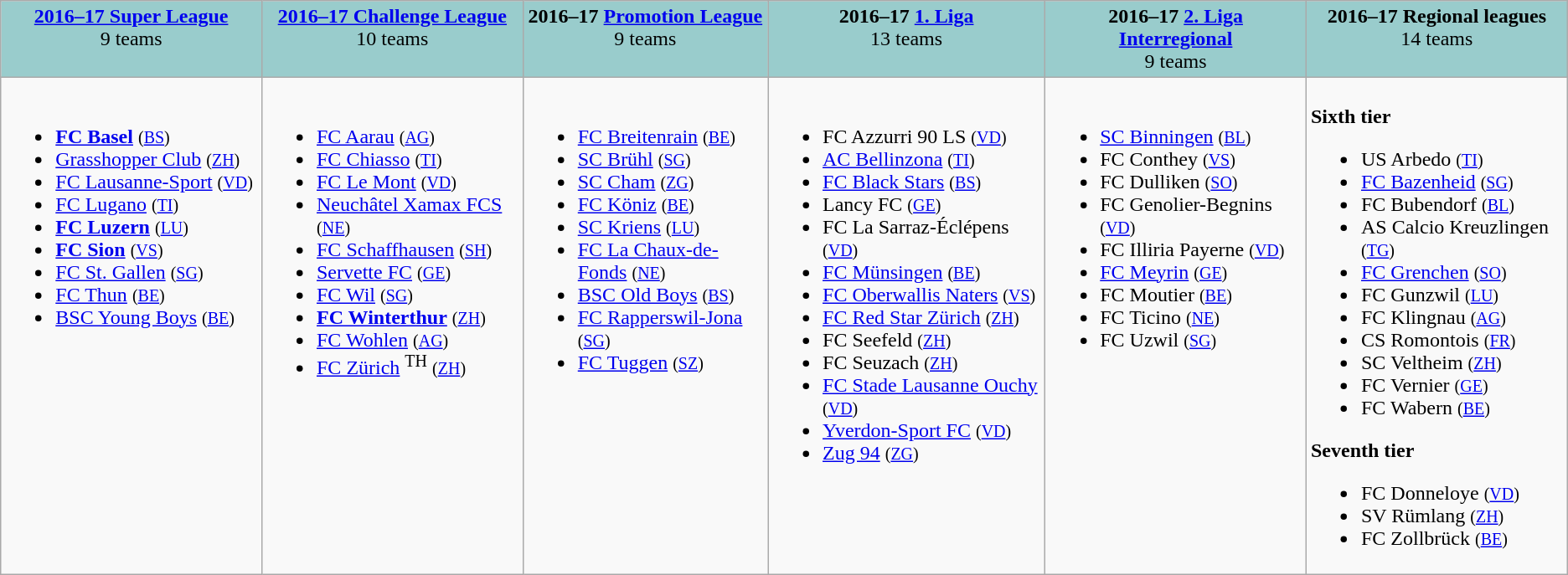<table class="wikitable">
<tr style="vertical-align:top; background:#9cc;">
<td style="text-align:center; width:16%;"><strong><a href='#'>2016–17 Super League</a></strong><br>9 teams</td>
<td style="text-align:center; width:16%;"><strong><a href='#'>2016–17 Challenge League</a></strong><br>10 teams</td>
<td style="text-align:center; width:15%;"><strong>2016–17 <a href='#'>Promotion League</a></strong><br>9 teams</td>
<td style="text-align:center; width:17%;"><strong>2016–17 <a href='#'>1. Liga</a></strong><br>13 teams</td>
<td style="text-align:center; width:16%;"><strong>2016–17 <a href='#'>2. Liga Interregional</a></strong><br>9 teams</td>
<td style="text-align:center; width:16%;"><strong>2016–17 Regional leagues</strong><br>14 teams</td>
</tr>
<tr valign="top">
<td><br><ul><li><strong><a href='#'>FC Basel</a></strong> <small>(<a href='#'>BS</a>)</small></li><li><a href='#'>Grasshopper Club</a> <small>(<a href='#'>ZH</a>)</small></li><li><a href='#'>FC Lausanne-Sport</a> <small>(<a href='#'>VD</a>)</small></li><li><a href='#'>FC Lugano</a> <small>(<a href='#'>TI</a>)</small></li><li><strong><a href='#'>FC Luzern</a></strong> <small>(<a href='#'>LU</a>)</small></li><li><strong><a href='#'>FC Sion</a></strong> <small>(<a href='#'>VS</a>)</small></li><li><a href='#'>FC St. Gallen</a> <small>(<a href='#'>SG</a>)</small></li><li><a href='#'>FC Thun</a> <small>(<a href='#'>BE</a>)</small></li><li><a href='#'>BSC Young Boys</a> <small>(<a href='#'>BE</a>)</small></li></ul></td>
<td><br><ul><li><a href='#'>FC Aarau</a> <small>(<a href='#'>AG</a>)</small></li><li><a href='#'>FC Chiasso</a> <small>(<a href='#'>TI</a>)</small></li><li><a href='#'>FC Le Mont</a> <small>(<a href='#'>VD</a>)</small></li><li><a href='#'>Neuchâtel Xamax FCS</a> <small>(<a href='#'>NE</a>)</small></li><li><a href='#'>FC Schaffhausen</a> <small>(<a href='#'>SH</a>)</small></li><li><a href='#'>Servette FC</a> <small>(<a href='#'>GE</a>)</small></li><li><a href='#'>FC Wil</a> <small>(<a href='#'>SG</a>)</small></li><li><strong><a href='#'>FC Winterthur</a></strong> <small>(<a href='#'>ZH</a>)</small></li><li><a href='#'>FC Wohlen</a> <small>(<a href='#'>AG</a>)</small></li><li><a href='#'>FC Zürich</a> <sup>TH</sup> <small>(<a href='#'>ZH</a>)</small></li></ul></td>
<td><br><ul><li><a href='#'>FC Breitenrain</a> <small>(<a href='#'>BE</a>)</small></li><li><a href='#'>SC Brühl</a> <small>(<a href='#'>SG</a>)</small></li><li><a href='#'>SC Cham</a> <small>(<a href='#'>ZG</a>)</small></li><li><a href='#'>FC Köniz</a> <small>(<a href='#'>BE</a>)</small></li><li><a href='#'>SC Kriens</a> <small>(<a href='#'>LU</a>)</small></li><li><a href='#'>FC La Chaux-de-Fonds</a> <small>(<a href='#'>NE</a>)</small></li><li><a href='#'>BSC Old Boys</a> <small>(<a href='#'>BS</a>)</small></li><li><a href='#'>FC Rapperswil-Jona</a> <small>(<a href='#'>SG</a>)</small></li><li><a href='#'>FC Tuggen</a> <small>(<a href='#'>SZ</a>)</small></li></ul></td>
<td><br><ul><li>FC Azzurri 90 LS <small>(<a href='#'>VD</a>)</small></li><li><a href='#'>AC Bellinzona</a> <small>(<a href='#'>TI</a>)</small></li><li><a href='#'>FC Black Stars</a> <small>(<a href='#'>BS</a>)</small></li><li>Lancy FC <small>(<a href='#'>GE</a>)</small></li><li>FC La Sarraz-Éclépens <small>(<a href='#'>VD</a>)</small></li><li><a href='#'>FC Münsingen</a> <small>(<a href='#'>BE</a>)</small></li><li><a href='#'>FC Oberwallis Naters</a> <small>(<a href='#'>VS</a>)</small></li><li><a href='#'>FC Red Star Zürich</a> <small>(<a href='#'>ZH</a>)</small></li><li>FC Seefeld <small>(<a href='#'>ZH</a>)</small></li><li>FC Seuzach <small>(<a href='#'>ZH</a>)</small></li><li><a href='#'>FC Stade Lausanne Ouchy</a> <small>(<a href='#'>VD</a>)</small></li><li><a href='#'>Yverdon-Sport FC</a> <small>(<a href='#'>VD</a>)</small></li><li><a href='#'>Zug 94</a> <small>(<a href='#'>ZG</a>)</small></li></ul></td>
<td><br><ul><li><a href='#'>SC Binningen</a> <small>(<a href='#'>BL</a>)</small></li><li>FC Conthey <small>(<a href='#'>VS</a>)</small></li><li>FC Dulliken <small>(<a href='#'>SO</a>)</small></li><li>FC Genolier-Begnins <small>(<a href='#'>VD</a>)</small></li><li>FC Illiria Payerne <small>(<a href='#'>VD</a>)</small></li><li><a href='#'>FC Meyrin</a> <small>(<a href='#'>GE</a>)</small></li><li>FC Moutier <small>(<a href='#'>BE</a>)</small></li><li>FC Ticino <small>(<a href='#'>NE</a>)</small></li><li>FC Uzwil <small>(<a href='#'>SG</a>)</small></li></ul></td>
<td><br><strong>Sixth tier</strong><ul><li>US Arbedo <small>(<a href='#'>TI</a>)</small></li><li><a href='#'>FC Bazenheid</a> <small>(<a href='#'>SG</a>)</small></li><li>FC Bubendorf <small>(<a href='#'>BL</a>)</small></li><li>AS Calcio Kreuzlingen <small>(<a href='#'>TG</a>)</small></li><li><a href='#'>FC Grenchen</a> <small>(<a href='#'>SO</a>)</small></li><li>FC Gunzwil <small>(<a href='#'>LU</a>)</small></li><li>FC Klingnau <small>(<a href='#'>AG</a>)</small></li><li>CS Romontois <small>(<a href='#'>FR</a>)</small></li><li>SC Veltheim <small>(<a href='#'>ZH</a>)</small></li><li>FC Vernier <small>(<a href='#'>GE</a>)</small></li><li>FC Wabern  <small>(<a href='#'>BE</a>)</small></li></ul><strong>Seventh tier</strong><ul><li>FC Donneloye <small>(<a href='#'>VD</a>)</small></li><li>SV Rümlang <small>(<a href='#'>ZH</a>)</small></li><li>FC Zollbrück <small>(<a href='#'>BE</a>)</small></li></ul></td>
</tr>
</table>
